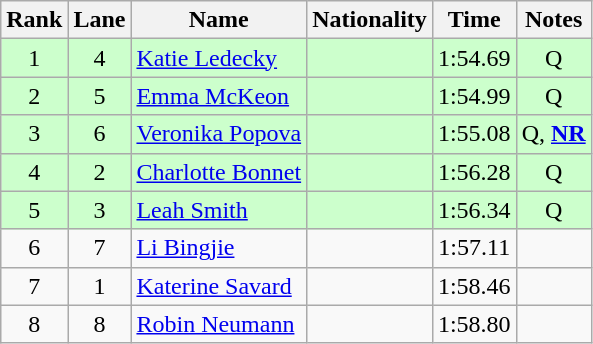<table class="wikitable sortable" style="text-align:center">
<tr>
<th>Rank</th>
<th>Lane</th>
<th>Name</th>
<th>Nationality</th>
<th>Time</th>
<th>Notes</th>
</tr>
<tr bgcolor=ccffcc>
<td>1</td>
<td>4</td>
<td align=left><a href='#'>Katie Ledecky</a></td>
<td align=left></td>
<td>1:54.69</td>
<td>Q</td>
</tr>
<tr bgcolor=ccffcc>
<td>2</td>
<td>5</td>
<td align=left><a href='#'>Emma McKeon</a></td>
<td align=left></td>
<td>1:54.99</td>
<td>Q</td>
</tr>
<tr bgcolor=ccffcc>
<td>3</td>
<td>6</td>
<td align=left><a href='#'>Veronika Popova</a></td>
<td align=left></td>
<td>1:55.08</td>
<td>Q, <strong><a href='#'>NR</a></strong></td>
</tr>
<tr bgcolor=ccffcc>
<td>4</td>
<td>2</td>
<td align=left><a href='#'>Charlotte Bonnet</a></td>
<td align=left></td>
<td>1:56.28</td>
<td>Q</td>
</tr>
<tr bgcolor=ccffcc>
<td>5</td>
<td>3</td>
<td align=left><a href='#'>Leah Smith</a></td>
<td align=left></td>
<td>1:56.34</td>
<td>Q</td>
</tr>
<tr>
<td>6</td>
<td>7</td>
<td align=left><a href='#'>Li Bingjie</a></td>
<td align=left></td>
<td>1:57.11</td>
<td></td>
</tr>
<tr>
<td>7</td>
<td>1</td>
<td align=left><a href='#'>Katerine Savard</a></td>
<td align=left></td>
<td>1:58.46</td>
<td></td>
</tr>
<tr>
<td>8</td>
<td>8</td>
<td align=left><a href='#'>Robin Neumann</a></td>
<td align=left></td>
<td>1:58.80</td>
<td></td>
</tr>
</table>
